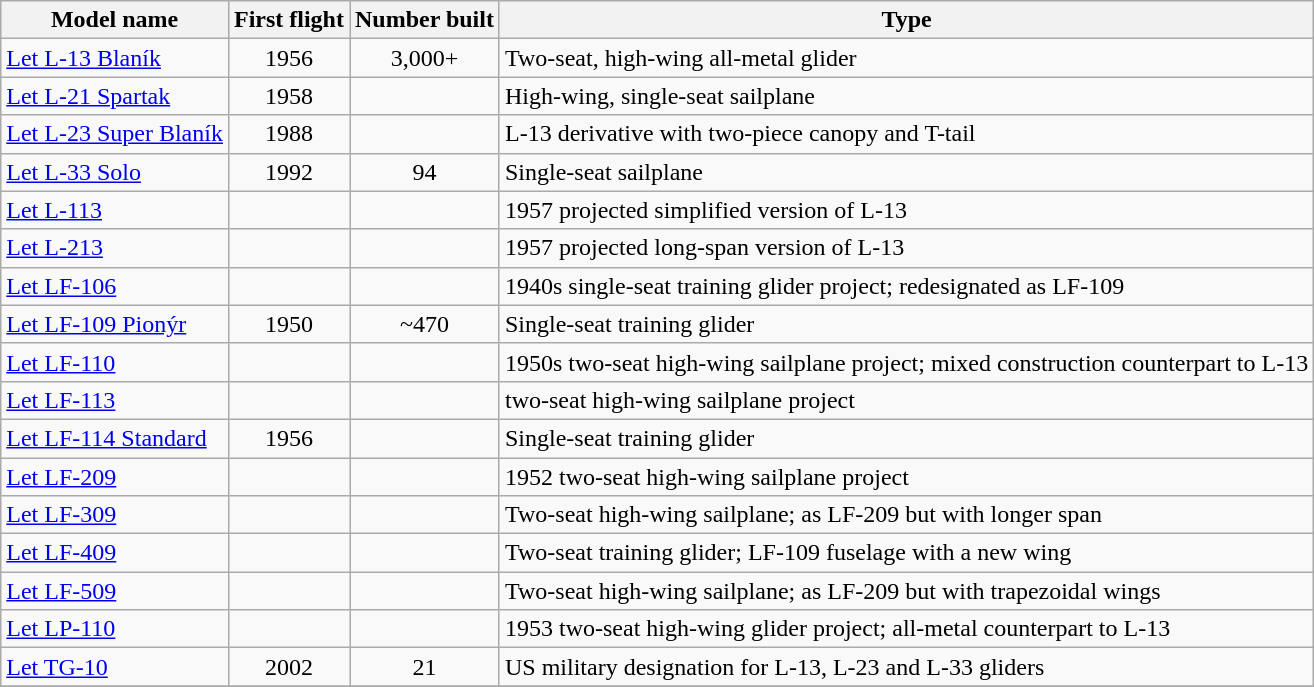<table class="wikitable sortable">
<tr>
<th>Model name</th>
<th>First flight</th>
<th>Number built</th>
<th>Type</th>
</tr>
<tr>
<td align=left><a href='#'>Let L-13 Blaník</a></td>
<td align=center>1956</td>
<td align=center>3,000+</td>
<td align=left>Two-seat, high-wing all-metal glider</td>
</tr>
<tr>
<td align=left><a href='#'>Let L-21 Spartak</a></td>
<td align=center>1958</td>
<td align=center></td>
<td align=left>High-wing, single-seat sailplane</td>
</tr>
<tr>
<td align=left><a href='#'>Let L-23 Super Blaník</a></td>
<td align=center>1988</td>
<td align=center></td>
<td align=left>L-13 derivative with two-piece canopy and T-tail</td>
</tr>
<tr>
<td align=left><a href='#'>Let L-33 Solo</a></td>
<td align=center>1992</td>
<td align=center>94</td>
<td align=left>Single-seat sailplane</td>
</tr>
<tr>
<td align=left><a href='#'>Let L-113</a></td>
<td align=center></td>
<td align=center></td>
<td align=left>1957 projected simplified version of L-13</td>
</tr>
<tr>
<td align=left><a href='#'>Let L-213</a></td>
<td align=center></td>
<td align=center></td>
<td align=left>1957 projected long-span version of L-13</td>
</tr>
<tr>
<td align=left><a href='#'>Let LF-106</a></td>
<td align=center></td>
<td align=center></td>
<td align=left>1940s single-seat training glider project; redesignated as LF-109</td>
</tr>
<tr>
<td align=left><a href='#'>Let LF-109 Pionýr</a></td>
<td align=center>1950</td>
<td align=center>~470</td>
<td align=left>Single-seat training glider</td>
</tr>
<tr>
<td align=left><a href='#'>Let LF-110</a></td>
<td align=center></td>
<td align=center></td>
<td align=left>1950s two-seat high-wing sailplane project; mixed construction counterpart to L-13</td>
</tr>
<tr>
<td align=left><a href='#'>Let LF-113</a></td>
<td align=center></td>
<td align=center></td>
<td align=left>two-seat high-wing sailplane project</td>
</tr>
<tr>
<td align=left><a href='#'>Let LF-114 Standard</a></td>
<td align=center>1956</td>
<td align=center></td>
<td align=left>Single-seat training glider</td>
</tr>
<tr>
<td align=left><a href='#'>Let LF-209</a></td>
<td align=center></td>
<td align=center></td>
<td align=left>1952 two-seat high-wing sailplane project</td>
</tr>
<tr>
<td align=left><a href='#'>Let LF-309</a></td>
<td align=center></td>
<td align=center></td>
<td align=left>Two-seat high-wing sailplane; as LF-209 but with longer span</td>
</tr>
<tr>
<td align=left><a href='#'>Let LF-409</a></td>
<td align=center></td>
<td align=center></td>
<td align=left>Two-seat training glider; LF-109 fuselage with a new wing</td>
</tr>
<tr>
<td align=left><a href='#'>Let LF-509</a></td>
<td align=center></td>
<td align=center></td>
<td align=left>Two-seat high-wing sailplane; as LF-209 but with trapezoidal wings</td>
</tr>
<tr>
<td align=left><a href='#'>Let LP-110</a></td>
<td align=center></td>
<td align=center></td>
<td align=left>1953 two-seat high-wing glider project; all-metal counterpart to L-13</td>
</tr>
<tr>
<td align=left><a href='#'>Let TG-10</a></td>
<td align=center>2002</td>
<td align=center>21</td>
<td align=left>US military designation for L-13, L-23 and L-33 gliders</td>
</tr>
<tr>
</tr>
</table>
